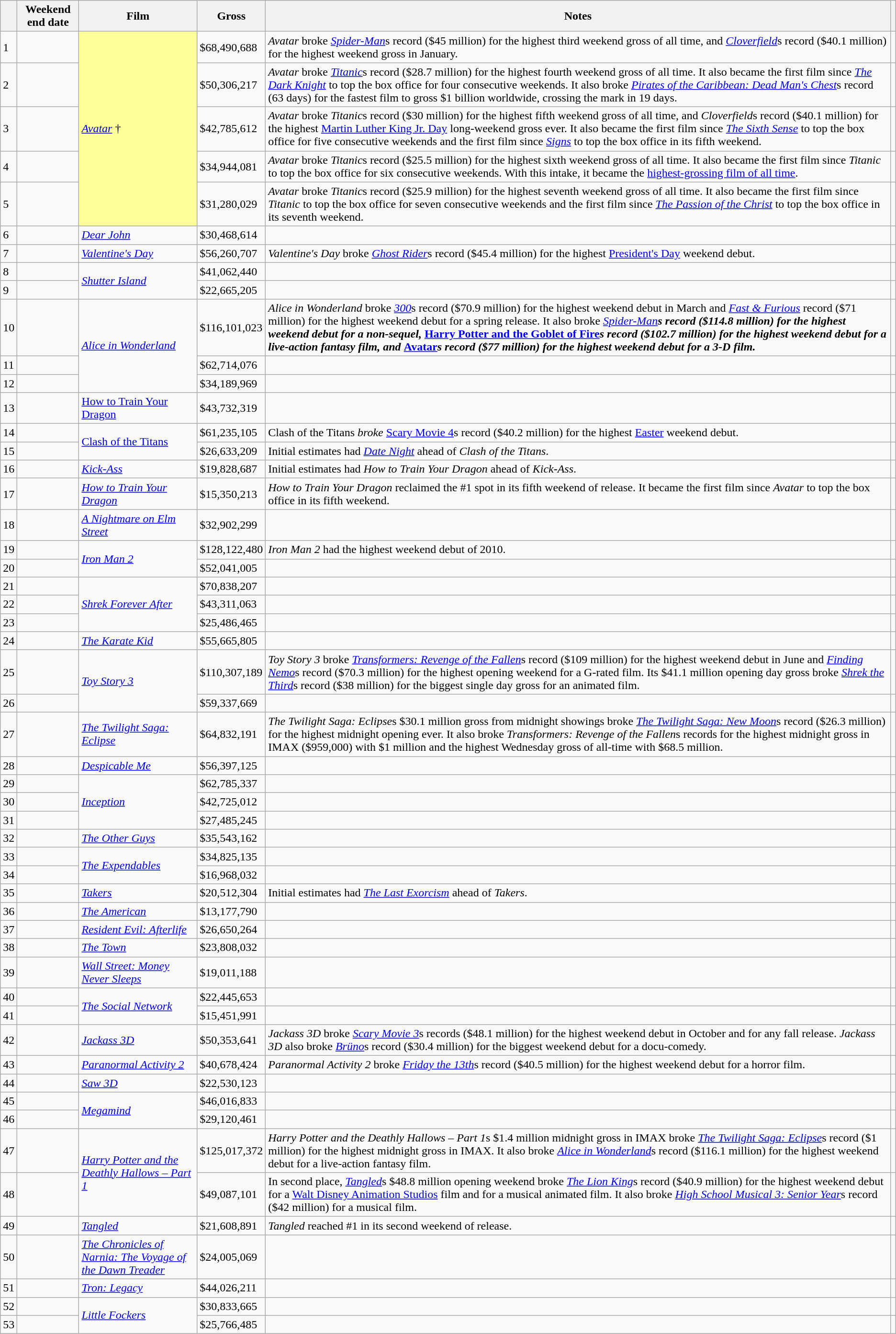<table class="wikitable sortable">
<tr>
<th></th>
<th>Weekend end date</th>
<th>Film</th>
<th>Gross</th>
<th>Notes</th>
<th class="unsortable"></th>
</tr>
<tr>
<td>1</td>
<td></td>
<td rowspan="5" style="background-color:#FFFF99"><em><a href='#'>Avatar</a></em> †</td>
<td>$68,490,688</td>
<td><em>Avatar</em> broke <em><a href='#'>Spider-Man</a></em>s record ($45 million) for the highest third weekend gross of all time, and <em><a href='#'>Cloverfield</a></em>s record ($40.1 million) for the highest weekend gross in January.</td>
<td></td>
</tr>
<tr>
<td>2</td>
<td></td>
<td>$50,306,217</td>
<td><em>Avatar</em> broke <em><a href='#'>Titanic</a></em>s record ($28.7 million) for the highest fourth weekend gross of all time. It also became the first film since <em><a href='#'>The Dark Knight</a></em> to top the box office for four consecutive weekends. It also broke <em><a href='#'>Pirates of the Caribbean: Dead Man's Chest</a></em>s record (63 days) for the fastest film to gross $1 billion worldwide, crossing the mark in 19 days.</td>
<td></td>
</tr>
<tr>
<td>3</td>
<td></td>
<td>$42,785,612</td>
<td><em>Avatar</em> broke <em>Titanic</em>s record ($30 million) for the highest fifth weekend gross of all time, and <em>Cloverfield</em>s record ($40.1 million) for the highest <a href='#'>Martin Luther King Jr. Day</a> long-weekend gross ever. It also became the first film since <em><a href='#'>The Sixth Sense</a></em> to top the box office for five consecutive weekends and the first film since <em><a href='#'>Signs</a></em> to top the box office in its fifth weekend.</td>
<td></td>
</tr>
<tr>
<td>4</td>
<td></td>
<td>$34,944,081</td>
<td><em>Avatar</em> broke <em>Titanic</em>s record ($25.5 million) for the highest sixth weekend gross of all time. It also became the first film since <em>Titanic</em> to top the box office for six consecutive weekends. With this intake, it became the <a href='#'>highest-grossing film of all time</a>.</td>
<td></td>
</tr>
<tr>
<td>5</td>
<td></td>
<td>$31,280,029</td>
<td><em>Avatar</em> broke <em>Titanic</em>s record ($25.9 million) for the highest seventh weekend gross of all time. It also became the first film since <em>Titanic</em> to top the box office for seven consecutive weekends and the first film since <em><a href='#'>The Passion of the Christ</a></em> to top the box office in its seventh weekend.</td>
<td></td>
</tr>
<tr>
<td>6</td>
<td></td>
<td><em><a href='#'>Dear John</a></em></td>
<td>$30,468,614</td>
<td></td>
<td></td>
</tr>
<tr>
<td>7</td>
<td></td>
<td><em><a href='#'>Valentine's Day</a></em></td>
<td>$56,260,707</td>
<td><em>Valentine's Day</em> broke <em><a href='#'>Ghost Rider</a></em>s record ($45.4 million) for the highest <a href='#'>President's Day</a> weekend debut.</td>
<td></td>
</tr>
<tr>
<td>8</td>
<td></td>
<td rowspan="2"><em><a href='#'>Shutter Island</a></em></td>
<td>$41,062,440</td>
<td></td>
<td></td>
</tr>
<tr>
<td>9</td>
<td></td>
<td>$22,665,205</td>
<td></td>
<td></td>
</tr>
<tr>
<td>10</td>
<td></td>
<td rowspan="3"><em><a href='#'>Alice in Wonderland</a></em></td>
<td>$116,101,023</td>
<td><em>Alice in Wonderland</em> broke <em><a href='#'>300</a></em>s record ($70.9 million) for the highest weekend debut in March and <em><a href='#'>Fast & Furious</a></em> record ($71 million) for the highest weekend debut for a spring release. It also broke <em><a href='#'>Spider-Man</a><strong>s record ($114.8 million) for the highest weekend debut for a non-sequel, </em><a href='#'>Harry Potter and the Goblet of Fire</a><em>s record ($102.7 million) for the highest weekend debut for a live-action fantasy film, and </em><a href='#'>Avatar</a><em>s record ($77 million) for the highest weekend debut for a 3-D film.</td>
<td></td>
</tr>
<tr>
<td>11</td>
<td></td>
<td>$62,714,076</td>
<td></td>
<td></td>
</tr>
<tr>
<td>12</td>
<td></td>
<td>$34,189,969</td>
<td></td>
<td></td>
</tr>
<tr>
<td>13</td>
<td></td>
<td></em><a href='#'>How to Train Your Dragon</a><em></td>
<td>$43,732,319</td>
<td></td>
<td></td>
</tr>
<tr>
<td>14</td>
<td></td>
<td rowspan="2"></em><a href='#'>Clash of the Titans</a><em></td>
<td>$61,235,105</td>
<td></em>Clash of the Titans<em> broke </em><a href='#'>Scary Movie 4</a></strong>s record ($40.2 million) for the highest <a href='#'>Easter</a> weekend debut.</td>
<td></td>
</tr>
<tr>
<td>15</td>
<td></td>
<td>$26,633,209</td>
<td>Initial estimates had <em><a href='#'>Date Night</a></em> ahead of <em>Clash of the Titans</em>.</td>
<td></td>
</tr>
<tr>
<td>16</td>
<td></td>
<td><em><a href='#'>Kick-Ass</a></em></td>
<td>$19,828,687</td>
<td>Initial estimates had <em>How to Train Your Dragon</em> ahead of <em>Kick-Ass</em>.</td>
<td></td>
</tr>
<tr>
<td>17</td>
<td></td>
<td><em><a href='#'>How to Train Your Dragon</a></em></td>
<td>$15,350,213</td>
<td><em>How to Train Your Dragon</em> reclaimed the #1 spot in its fifth weekend of release. It became the first film since <em>Avatar</em> to top the box office in its fifth weekend.</td>
<td></td>
</tr>
<tr>
<td>18</td>
<td></td>
<td><em><a href='#'>A Nightmare on Elm Street</a></em></td>
<td>$32,902,299</td>
<td></td>
<td></td>
</tr>
<tr>
<td>19</td>
<td></td>
<td rowspan="2"><em><a href='#'>Iron Man 2</a></em></td>
<td>$128,122,480</td>
<td><em>Iron Man 2</em> had the highest weekend debut of 2010.</td>
<td></td>
</tr>
<tr>
<td>20</td>
<td></td>
<td>$52,041,005</td>
<td></td>
<td></td>
</tr>
<tr>
<td>21</td>
<td></td>
<td rowspan="3"><em><a href='#'>Shrek Forever After</a></em></td>
<td>$70,838,207</td>
<td></td>
<td></td>
</tr>
<tr>
<td>22</td>
<td></td>
<td>$43,311,063</td>
<td></td>
<td></td>
</tr>
<tr>
<td>23</td>
<td></td>
<td>$25,486,465</td>
<td></td>
<td></td>
</tr>
<tr>
<td>24</td>
<td></td>
<td><em><a href='#'>The Karate Kid</a></em></td>
<td>$55,665,805</td>
<td></td>
<td></td>
</tr>
<tr>
<td>25</td>
<td></td>
<td rowspan="2"><em><a href='#'>Toy Story 3</a></em></td>
<td>$110,307,189</td>
<td><em>Toy Story 3</em> broke <em><a href='#'>Transformers: Revenge of the Fallen</a></em>s record ($109 million) for the highest weekend debut in June and <em><a href='#'>Finding Nemo</a></em>s record ($70.3 million) for the highest opening weekend for a G-rated film. Its $41.1 million opening day gross broke <em><a href='#'>Shrek the Third</a></em>s record ($38 million) for the biggest single day gross for an animated film.</td>
<td></td>
</tr>
<tr>
<td>26</td>
<td></td>
<td>$59,337,669</td>
<td></td>
<td></td>
</tr>
<tr>
<td>27</td>
<td></td>
<td><em><a href='#'>The Twilight Saga: Eclipse</a></em></td>
<td>$64,832,191</td>
<td><em>The Twilight Saga: Eclipse</em>s $30.1 million gross from midnight showings broke <em><a href='#'>The Twilight Saga: New Moon</a></em>s record ($26.3 million) for the highest midnight opening ever. It also broke <em>Transformers: Revenge of the Fallen</em>s records for the highest midnight gross in IMAX ($959,000) with $1 million and the highest Wednesday gross of all-time with $68.5 million.</td>
<td></td>
</tr>
<tr>
<td>28</td>
<td></td>
<td><em><a href='#'>Despicable Me</a></em></td>
<td>$56,397,125</td>
<td></td>
<td></td>
</tr>
<tr>
<td>29</td>
<td></td>
<td rowspan="3"><em><a href='#'>Inception</a></em></td>
<td>$62,785,337</td>
<td></td>
<td></td>
</tr>
<tr>
<td>30</td>
<td></td>
<td>$42,725,012</td>
<td></td>
<td></td>
</tr>
<tr>
<td>31</td>
<td></td>
<td>$27,485,245</td>
<td></td>
<td></td>
</tr>
<tr>
<td>32</td>
<td></td>
<td><em><a href='#'>The Other Guys</a></em></td>
<td>$35,543,162</td>
<td></td>
<td></td>
</tr>
<tr>
<td>33</td>
<td></td>
<td rowspan="2"><em><a href='#'>The Expendables</a></em></td>
<td>$34,825,135</td>
<td></td>
<td></td>
</tr>
<tr>
<td>34</td>
<td></td>
<td>$16,968,032</td>
<td></td>
<td></td>
</tr>
<tr>
<td>35</td>
<td></td>
<td><em><a href='#'>Takers</a></em></td>
<td>$20,512,304</td>
<td>Initial estimates had <em><a href='#'>The Last Exorcism</a></em> ahead of <em>Takers</em>.</td>
<td></td>
</tr>
<tr>
<td>36</td>
<td></td>
<td><em><a href='#'>The American</a></em></td>
<td>$13,177,790</td>
<td></td>
<td></td>
</tr>
<tr>
<td>37</td>
<td></td>
<td><em><a href='#'>Resident Evil: Afterlife</a></em></td>
<td>$26,650,264</td>
<td></td>
<td></td>
</tr>
<tr>
<td>38</td>
<td></td>
<td><em><a href='#'>The Town</a></em></td>
<td>$23,808,032</td>
<td></td>
<td></td>
</tr>
<tr>
<td>39</td>
<td></td>
<td><em><a href='#'>Wall Street: Money Never Sleeps</a></em></td>
<td>$19,011,188</td>
<td></td>
<td></td>
</tr>
<tr>
<td>40</td>
<td></td>
<td rowspan="2"><em><a href='#'>The Social Network</a></em></td>
<td>$22,445,653</td>
<td></td>
<td></td>
</tr>
<tr>
<td>41</td>
<td></td>
<td>$15,451,991</td>
<td></td>
<td></td>
</tr>
<tr>
<td>42</td>
<td></td>
<td><em><a href='#'>Jackass 3D</a></em></td>
<td>$50,353,641</td>
<td><em>Jackass 3D</em> broke <em><a href='#'>Scary Movie 3</a></em>s records ($48.1 million) for the highest weekend debut in October and for any fall release. <em>Jackass 3D</em> also broke <em><a href='#'>Brüno</a></em>s record ($30.4 million) for the biggest weekend debut for a docu-comedy.</td>
<td></td>
</tr>
<tr>
<td>43</td>
<td></td>
<td><em><a href='#'>Paranormal Activity 2</a></em></td>
<td>$40,678,424</td>
<td><em>Paranormal Activity 2</em> broke <em><a href='#'>Friday the 13th</a></em>s record ($40.5 million) for the highest weekend debut for a horror film.</td>
<td></td>
</tr>
<tr>
<td>44</td>
<td></td>
<td><em><a href='#'>Saw 3D</a></em></td>
<td>$22,530,123</td>
<td></td>
<td></td>
</tr>
<tr>
<td>45</td>
<td></td>
<td rowspan="2"><em><a href='#'>Megamind</a></em></td>
<td>$46,016,833</td>
<td></td>
<td></td>
</tr>
<tr>
<td>46</td>
<td></td>
<td>$29,120,461</td>
<td></td>
<td></td>
</tr>
<tr>
<td>47</td>
<td></td>
<td rowspan="2"><em><a href='#'>Harry Potter and the Deathly Hallows – Part 1</a></em></td>
<td>$125,017,372</td>
<td><em>Harry Potter and the Deathly Hallows – Part 1</em>s $1.4 million midnight gross in IMAX broke <em><a href='#'>The Twilight Saga: Eclipse</a></em>s record ($1 million) for the highest midnight gross in IMAX. It also broke <em><a href='#'>Alice in Wonderland</a></em>s record ($116.1 million) for the highest weekend debut for a live-action fantasy film.</td>
<td></td>
</tr>
<tr>
<td>48</td>
<td></td>
<td>$49,087,101</td>
<td>In second place, <em><a href='#'>Tangled</a></em>s $48.8 million opening weekend broke <em><a href='#'>The Lion King</a></em>s record ($40.9 million) for the highest weekend debut for a <a href='#'>Walt Disney Animation Studios</a> film and for a musical animated film. It also broke <em><a href='#'>High School Musical 3: Senior Year</a></em>s record ($42 million) for a musical film.</td>
<td></td>
</tr>
<tr>
<td>49</td>
<td></td>
<td><em><a href='#'>Tangled</a></em></td>
<td>$21,608,891</td>
<td><em>Tangled</em> reached #1 in its second weekend of release.</td>
<td></td>
</tr>
<tr>
<td>50</td>
<td></td>
<td><em><a href='#'>The Chronicles of Narnia: The Voyage of the Dawn Treader</a></em></td>
<td>$24,005,069</td>
<td></td>
<td></td>
</tr>
<tr>
<td>51</td>
<td></td>
<td><em><a href='#'>Tron: Legacy</a></em></td>
<td>$44,026,211</td>
<td></td>
<td></td>
</tr>
<tr>
<td>52</td>
<td></td>
<td rowspan="2"><em><a href='#'>Little Fockers</a></em></td>
<td>$30,833,665</td>
<td></td>
<td></td>
</tr>
<tr>
<td>53</td>
<td></td>
<td>$25,766,485</td>
<td></td>
<td>  </td>
</tr>
</table>
